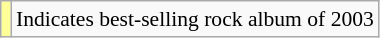<table class="wikitable" style="font-size:90%;">
<tr>
<td style="background-color:#FFFF99"></td>
<td>Indicates best-selling rock album of 2003</td>
</tr>
</table>
